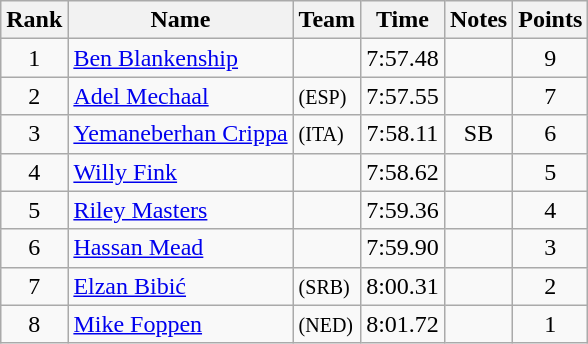<table class="wikitable sortable" style="text-align:center">
<tr>
<th>Rank</th>
<th>Name</th>
<th>Team</th>
<th>Time</th>
<th>Notes</th>
<th>Points</th>
</tr>
<tr>
<td>1</td>
<td align=left><a href='#'>Ben Blankenship</a></td>
<td align=left></td>
<td>7:57.48</td>
<td></td>
<td>9</td>
</tr>
<tr>
<td>2</td>
<td align=left><a href='#'>Adel Mechaal</a></td>
<td align=left> <small>(ESP)</small></td>
<td>7:57.55</td>
<td></td>
<td>7</td>
</tr>
<tr>
<td>3</td>
<td align=left><a href='#'>Yemaneberhan Crippa</a></td>
<td align=left> <small>(ITA)</small></td>
<td>7:58.11</td>
<td>SB</td>
<td>6</td>
</tr>
<tr>
<td>4</td>
<td align=left><a href='#'>Willy Fink</a></td>
<td align=left></td>
<td>7:58.62</td>
<td></td>
<td>5</td>
</tr>
<tr>
<td>5</td>
<td align=left><a href='#'>Riley Masters</a></td>
<td align=left></td>
<td>7:59.36</td>
<td></td>
<td>4</td>
</tr>
<tr>
<td>6</td>
<td align=left><a href='#'>Hassan Mead</a></td>
<td align=left></td>
<td>7:59.90</td>
<td></td>
<td>3</td>
</tr>
<tr>
<td>7</td>
<td align=left><a href='#'>Elzan Bibić</a></td>
<td align=left> <small>(SRB)</small></td>
<td>8:00.31</td>
<td></td>
<td>2</td>
</tr>
<tr>
<td>8</td>
<td align=left><a href='#'>Mike Foppen</a></td>
<td align=left> <small>(NED)</small></td>
<td>8:01.72</td>
<td></td>
<td>1</td>
</tr>
</table>
